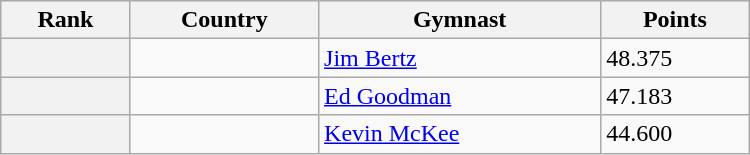<table class="wikitable" width=500>
<tr bgcolor="#efefef">
<th>Rank</th>
<th>Country</th>
<th>Gymnast</th>
<th>Points</th>
</tr>
<tr>
<th></th>
<td></td>
<td><a href='#'>Jim Bertz</a></td>
<td>48.375</td>
</tr>
<tr>
<th></th>
<td></td>
<td><a href='#'>Ed Goodman</a></td>
<td>47.183</td>
</tr>
<tr>
<th></th>
<td></td>
<td><a href='#'>Kevin McKee</a></td>
<td>44.600</td>
</tr>
</table>
